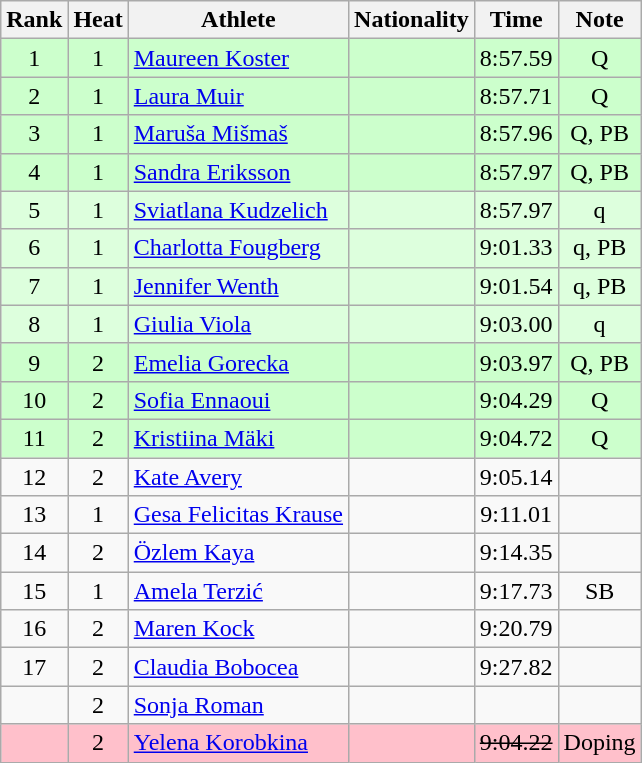<table class="wikitable sortable" style="text-align:center">
<tr>
<th>Rank</th>
<th>Heat</th>
<th>Athlete</th>
<th>Nationality</th>
<th>Time</th>
<th>Note</th>
</tr>
<tr bgcolor=ccffcc>
<td>1</td>
<td>1</td>
<td align=left><a href='#'>Maureen Koster</a></td>
<td align=left></td>
<td>8:57.59</td>
<td>Q</td>
</tr>
<tr bgcolor=ccffcc>
<td>2</td>
<td>1</td>
<td align=left><a href='#'>Laura Muir</a></td>
<td align=left></td>
<td>8:57.71</td>
<td>Q</td>
</tr>
<tr bgcolor=ccffcc>
<td>3</td>
<td>1</td>
<td align=left><a href='#'>Maruša Mišmaš</a></td>
<td align=left></td>
<td>8:57.96</td>
<td>Q, PB</td>
</tr>
<tr bgcolor=ccffcc>
<td>4</td>
<td>1</td>
<td align=left><a href='#'>Sandra Eriksson</a></td>
<td align=left></td>
<td>8:57.97</td>
<td>Q, PB</td>
</tr>
<tr bgcolor=ddffdd>
<td>5</td>
<td>1</td>
<td align=left><a href='#'>Sviatlana Kudzelich</a></td>
<td align=left></td>
<td>8:57.97</td>
<td>q</td>
</tr>
<tr bgcolor=ddffdd>
<td>6</td>
<td>1</td>
<td align=left><a href='#'>Charlotta Fougberg</a></td>
<td align=left></td>
<td>9:01.33</td>
<td>q, PB</td>
</tr>
<tr bgcolor=ddffdd>
<td>7</td>
<td>1</td>
<td align=left><a href='#'>Jennifer Wenth</a></td>
<td align=left></td>
<td>9:01.54</td>
<td>q, PB</td>
</tr>
<tr bgcolor=ddffdd>
<td>8</td>
<td>1</td>
<td align=left><a href='#'>Giulia Viola</a></td>
<td align=left></td>
<td>9:03.00</td>
<td>q</td>
</tr>
<tr bgcolor=ccffcc>
<td>9</td>
<td>2</td>
<td align=left><a href='#'>Emelia Gorecka</a></td>
<td align=left></td>
<td>9:03.97</td>
<td>Q, PB</td>
</tr>
<tr bgcolor=ccffcc>
<td>10</td>
<td>2</td>
<td align=left><a href='#'>Sofia Ennaoui</a></td>
<td align=left></td>
<td>9:04.29</td>
<td>Q</td>
</tr>
<tr bgcolor=ccffcc>
<td>11</td>
<td>2</td>
<td align=left><a href='#'>Kristiina Mäki</a></td>
<td align=left></td>
<td>9:04.72</td>
<td>Q</td>
</tr>
<tr>
<td>12</td>
<td>2</td>
<td align=left><a href='#'>Kate Avery</a></td>
<td align=left></td>
<td>9:05.14</td>
<td></td>
</tr>
<tr>
<td>13</td>
<td>1</td>
<td align=left><a href='#'>Gesa Felicitas Krause</a></td>
<td align=left></td>
<td>9:11.01</td>
<td></td>
</tr>
<tr>
<td>14</td>
<td>2</td>
<td align=left><a href='#'>Özlem Kaya</a></td>
<td align=left></td>
<td>9:14.35</td>
<td></td>
</tr>
<tr>
<td>15</td>
<td>1</td>
<td align=left><a href='#'>Amela Terzić</a></td>
<td align=left></td>
<td>9:17.73</td>
<td>SB</td>
</tr>
<tr>
<td>16</td>
<td>2</td>
<td align=left><a href='#'>Maren Kock</a></td>
<td align=left></td>
<td>9:20.79</td>
<td></td>
</tr>
<tr>
<td>17</td>
<td>2</td>
<td align=left><a href='#'>Claudia Bobocea</a></td>
<td align=left></td>
<td>9:27.82</td>
<td></td>
</tr>
<tr>
<td></td>
<td>2</td>
<td align=left><a href='#'>Sonja Roman</a></td>
<td align=left></td>
<td></td>
<td></td>
</tr>
<tr bgcolor=pink>
<td></td>
<td>2</td>
<td align=left><a href='#'>Yelena Korobkina</a></td>
<td align=left></td>
<td><s>9:04.22</s></td>
<td>Doping</td>
</tr>
</table>
